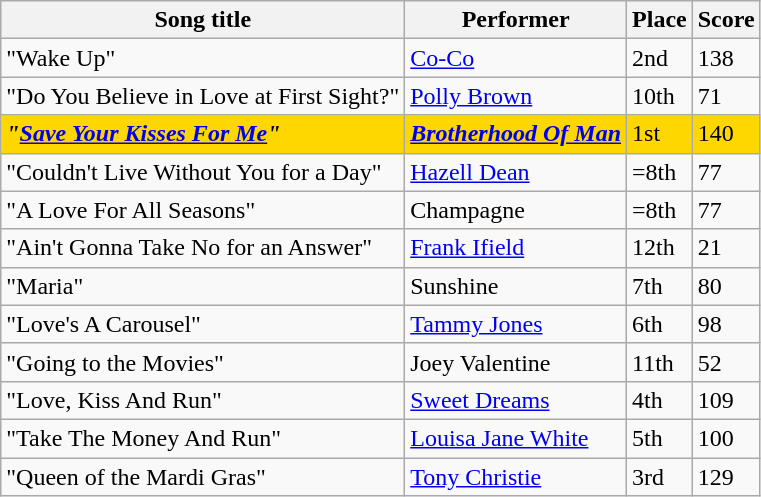<table class="sortable wikitable">
<tr>
<th>Song title</th>
<th>Performer</th>
<th>Place</th>
<th>Score</th>
</tr>
<tr>
<td>"Wake Up"</td>
<td><a href='#'>Co-Co</a></td>
<td>2nd</td>
<td>138</td>
</tr>
<tr>
<td>"Do You Believe in Love at First Sight?"</td>
<td><a href='#'>Polly Brown</a></td>
<td>10th</td>
<td>71</td>
</tr>
<tr style="background:gold;">
<td><strong><em>"<a href='#'>Save Your Kisses For Me</a>"</em></strong></td>
<td><strong><em><a href='#'>Brotherhood Of Man</a></em></strong></td>
<td>1st</td>
<td>140</td>
</tr>
<tr>
<td>"Couldn't Live Without You for a Day"</td>
<td><a href='#'>Hazell Dean</a></td>
<td>=8th</td>
<td>77</td>
</tr>
<tr>
<td>"A Love For All Seasons"</td>
<td>Champagne</td>
<td>=8th</td>
<td>77</td>
</tr>
<tr>
<td>"Ain't Gonna Take No for an Answer"</td>
<td><a href='#'>Frank Ifield</a></td>
<td>12th</td>
<td>21</td>
</tr>
<tr>
<td>"Maria"</td>
<td>Sunshine</td>
<td>7th</td>
<td>80</td>
</tr>
<tr>
<td>"Love's A Carousel"</td>
<td><a href='#'>Tammy Jones</a></td>
<td>6th</td>
<td>98</td>
</tr>
<tr>
<td>"Going to the Movies"</td>
<td>Joey Valentine</td>
<td>11th</td>
<td>52</td>
</tr>
<tr>
<td>"Love, Kiss And Run"</td>
<td><a href='#'>Sweet Dreams</a></td>
<td>4th</td>
<td>109</td>
</tr>
<tr>
<td>"Take The Money And Run"</td>
<td><a href='#'>Louisa Jane White</a></td>
<td>5th</td>
<td>100</td>
</tr>
<tr>
<td>"Queen of the Mardi Gras"</td>
<td><a href='#'>Tony Christie</a></td>
<td>3rd</td>
<td>129</td>
</tr>
</table>
